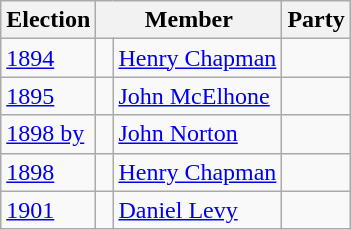<table class="wikitable">
<tr>
<th>Election</th>
<th colspan="2">Member</th>
<th>Party</th>
</tr>
<tr>
<td><a href='#'>1894</a></td>
<td> </td>
<td><a href='#'>Henry Chapman</a></td>
<td></td>
</tr>
<tr>
<td><a href='#'>1895</a></td>
<td> </td>
<td><a href='#'>John McElhone</a></td>
<td></td>
</tr>
<tr>
<td><a href='#'>1898 by</a></td>
<td> </td>
<td><a href='#'>John Norton</a></td>
<td></td>
</tr>
<tr>
<td><a href='#'>1898</a></td>
<td> </td>
<td><a href='#'>Henry Chapman</a></td>
<td></td>
</tr>
<tr>
<td><a href='#'>1901</a></td>
<td> </td>
<td><a href='#'>Daniel Levy</a></td>
<td></td>
</tr>
</table>
